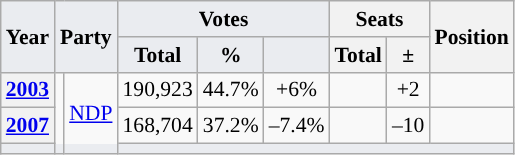<table class="wikitable" style="font-size:90%; text-align:center;">
<tr>
<th rowspan="2" style="background:#eaecf0;">Year</th>
<th colspan="2" rowspan="2" style="background:#eaecf0;">Party</th>
<th colspan="3" style="background:#eaecf0;">Votes</th>
<th colspan="2">Seats</th>
<th rowspan="2">Position</th>
</tr>
<tr>
<th style="background:#eaecf0;">Total</th>
<th style="background:#eaecf0;">%</th>
<th style="background:#eaecf0;"></th>
<th>Total</th>
<th>±</th>
</tr>
<tr>
<th><a href='#'>2003</a></th>
<td rowspan="5" style="background-color:"></td>
<td rowspan="5"><a href='#'>NDP</a></td>
<td>190,923</td>
<td>44.7%</td>
<td>+6%</td>
<td></td>
<td>+2</td>
<td></td>
</tr>
<tr>
<th><a href='#'>2007</a></th>
<td>168,704</td>
<td>37.2%</td>
<td>–7.4%</td>
<td></td>
<td>–10</td>
<td></td>
</tr>
<tr>
<th colspan="10" style="background:#eaecf0;"></th>
</tr>
</table>
